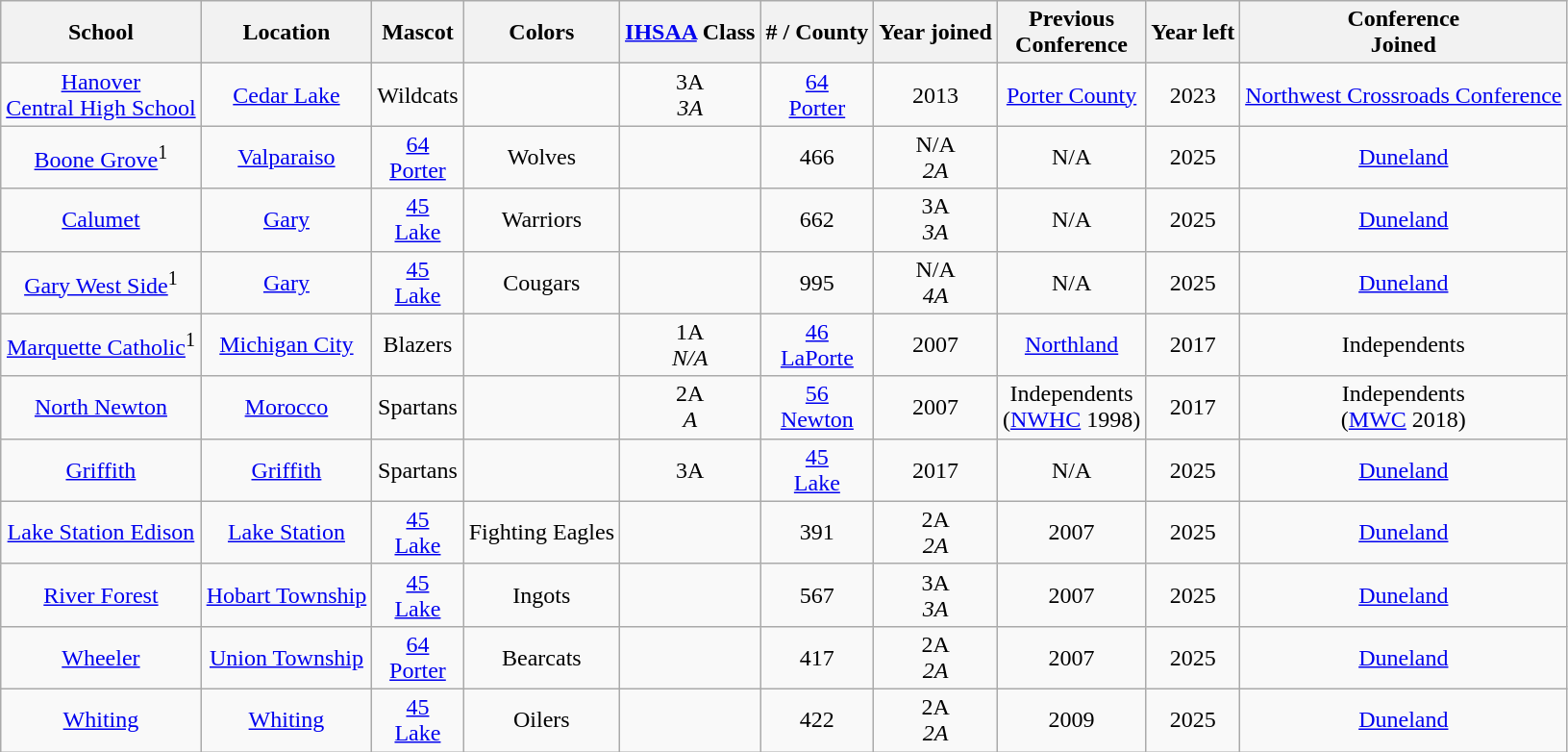<table class="wikitable" style="text-align:center;">
<tr>
<th>School</th>
<th>Location</th>
<th>Mascot</th>
<th>Colors</th>
<th><a href='#'>IHSAA</a> Class</th>
<th># / County</th>
<th>Year joined</th>
<th>Previous<br>Conference</th>
<th>Year left</th>
<th>Conference<br>Joined</th>
</tr>
<tr>
<td><a href='#'>Hanover <br> Central High School</a></td>
<td><a href='#'>Cedar Lake</a></td>
<td>Wildcats</td>
<td> </td>
<td>3A<br><em>3A</em></td>
<td><a href='#'>64 <br> Porter</a></td>
<td>2013</td>
<td><a href='#'>Porter County</a></td>
<td>2023</td>
<td><a href='#'>Northwest Crossroads Conference</a></td>
</tr>
<tr>
<td><a href='#'>Boone Grove</a><sup>1</sup></td>
<td><a href='#'>Valparaiso</a></td>
<td><a href='#'>64 <br> Porter</a></td>
<td>Wolves</td>
<td> </td>
<td>466</td>
<td>N/A<br><em>2A</em></td>
<td>N/A</td>
<td>2025</td>
<td><a href='#'>Duneland</a></td>
</tr>
<tr>
<td><a href='#'>Calumet</a></td>
<td><a href='#'>Gary</a></td>
<td><a href='#'>45 <br> Lake</a></td>
<td>Warriors</td>
<td> </td>
<td>662</td>
<td>3A<br><em>3A</em></td>
<td>N/A</td>
<td>2025</td>
<td><a href='#'>Duneland</a></td>
</tr>
<tr>
<td><a href='#'>Gary West Side</a><sup>1</sup></td>
<td><a href='#'>Gary</a></td>
<td><a href='#'>45 <br> Lake</a></td>
<td>Cougars</td>
<td> </td>
<td>995</td>
<td>N/A<br><em>4A</em></td>
<td>N/A</td>
<td>2025</td>
<td><a href='#'>Duneland</a></td>
</tr>
<tr>
<td><a href='#'>Marquette Catholic</a><sup>1</sup></td>
<td><a href='#'>Michigan City</a></td>
<td>Blazers</td>
<td> </td>
<td>1A<br><em>N/A</em></td>
<td><a href='#'>46 <br> LaPorte</a></td>
<td>2007</td>
<td><a href='#'>Northland</a></td>
<td>2017</td>
<td>Independents</td>
</tr>
<tr>
<td><a href='#'>North Newton</a></td>
<td><a href='#'>Morocco</a></td>
<td>Spartans</td>
<td> </td>
<td>2A<br><em>A</em></td>
<td><a href='#'>56 <br> Newton</a></td>
<td>2007</td>
<td>Independents<br>(<a href='#'>NWHC</a> 1998)</td>
<td>2017</td>
<td>Independents<br>(<a href='#'>MWC</a> 2018)</td>
</tr>
<tr>
<td><a href='#'>Griffith</a></td>
<td><a href='#'>Griffith</a></td>
<td>Spartans</td>
<td> </td>
<td>3A</td>
<td><a href='#'>45 <br> Lake</a></td>
<td>2017</td>
<td>N/A</td>
<td>2025</td>
<td><a href='#'>Duneland</a></td>
</tr>
<tr>
<td><a href='#'>Lake Station Edison</a></td>
<td><a href='#'>Lake Station</a></td>
<td><a href='#'>45 <br> Lake</a></td>
<td>Fighting Eagles</td>
<td> </td>
<td>391</td>
<td>2A<br><em>2A</em></td>
<td>2007</td>
<td>2025</td>
<td><a href='#'>Duneland</a></td>
</tr>
<tr>
<td><a href='#'>River Forest</a></td>
<td><a href='#'>Hobart Township</a></td>
<td><a href='#'>45 <br> Lake</a></td>
<td>Ingots</td>
<td> </td>
<td>567</td>
<td>3A<br><em>3A</em></td>
<td>2007</td>
<td>2025</td>
<td><a href='#'>Duneland</a></td>
</tr>
<tr>
<td><a href='#'>Wheeler</a></td>
<td><a href='#'>Union Township</a></td>
<td><a href='#'>64 <br> Porter</a></td>
<td>Bearcats</td>
<td>  </td>
<td>417</td>
<td>2A<br><em>2A</em></td>
<td>2007</td>
<td>2025</td>
<td><a href='#'>Duneland</a></td>
</tr>
<tr>
<td><a href='#'>Whiting</a></td>
<td><a href='#'>Whiting</a></td>
<td><a href='#'>45 <br> Lake</a></td>
<td>Oilers</td>
<td> </td>
<td>422</td>
<td>2A <br> <em>2A</em></td>
<td>2009</td>
<td>2025</td>
<td><a href='#'>Duneland</a></td>
</tr>
</table>
